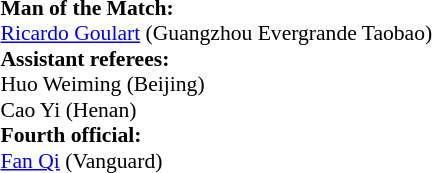<table style="width:100%; font-size:90%;">
<tr>
<td><br><strong>Man of the Match:</strong>
<br>  <a href='#'>Ricardo Goulart</a> (Guangzhou Evergrande Taobao)<br><strong>Assistant referees:</strong>
<br>Huo Weiming (Beijing)
<br>Cao Yi (Henan)
<br><strong>Fourth official:</strong>
<br><a href='#'>Fan Qi</a> (Vanguard)</td>
</tr>
</table>
